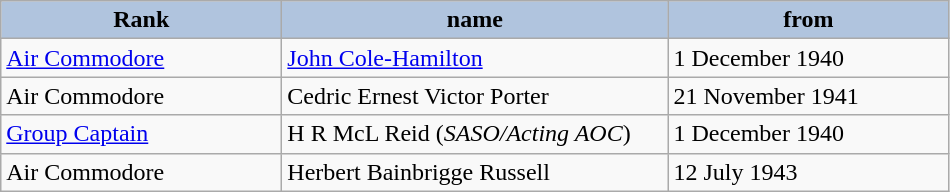<table class="wikitable sortable">
<tr style="vertical-align: top;">
<th scope="col" style="width: 180px; background:#B0C4DE;">Rank</th>
<th scope="col" style="width: 250px; background:#B0C4DE;">name</th>
<th scope="col" style="width: 180px; background:#B0C4DE;">from</th>
</tr>
<tr style="vertical-align: top;">
<td><a href='#'>Air Commodore</a></td>
<td><a href='#'>John Cole-Hamilton</a></td>
<td>1 December 1940</td>
</tr>
<tr style="vertical-align: top;">
<td>Air Commodore</td>
<td>Cedric Ernest Victor Porter</td>
<td>21 November 1941</td>
</tr>
<tr style="vertical-align: top;">
<td><a href='#'>Group Captain</a></td>
<td>H R McL Reid (<em>SASO/Acting AOC</em>)</td>
<td>1 December 1940</td>
</tr>
<tr style="vertical-align: top;">
<td>Air Commodore</td>
<td>Herbert Bainbrigge Russell</td>
<td>12 July 1943</td>
</tr>
</table>
